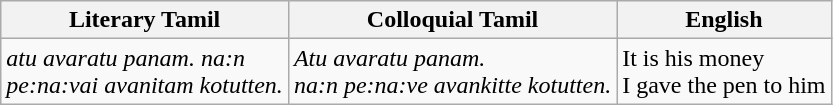<table class="wikitable">
<tr>
<th>Literary Tamil</th>
<th>Colloquial Tamil</th>
<th>English</th>
</tr>
<tr>
<td><em>atu avaratu panam. na:n</em><br><em>pe:na:vai avanitam kotutten.</em></td>
<td><em>Atu avaratu panam.</em><br><em>na:n pe:na:ve avankitte kotutten.</em></td>
<td>It is his money<br>I gave the pen to him</td>
</tr>
</table>
